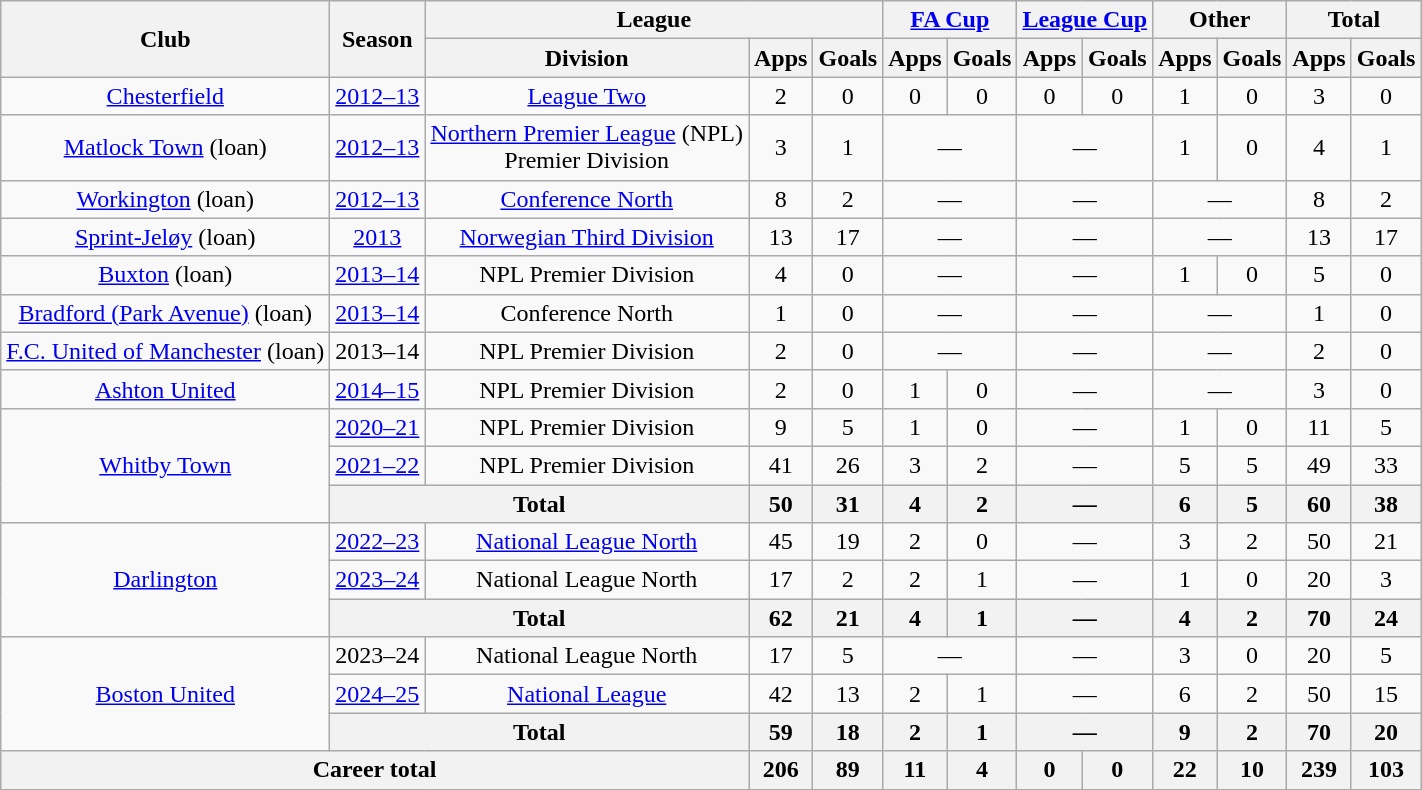<table class="wikitable" style="text-align:center">
<tr>
<th rowspan="2">Club</th>
<th rowspan="2">Season</th>
<th colspan="3">League</th>
<th colspan="2"><a href='#'>FA Cup</a></th>
<th colspan="2"><a href='#'>League Cup</a></th>
<th colspan="2">Other</th>
<th colspan="2">Total</th>
</tr>
<tr>
<th>Division</th>
<th>Apps</th>
<th>Goals</th>
<th>Apps</th>
<th>Goals</th>
<th>Apps</th>
<th>Goals</th>
<th>Apps</th>
<th>Goals</th>
<th>Apps</th>
<th>Goals</th>
</tr>
<tr>
<td><a href='#'>Chesterfield</a></td>
<td><a href='#'>2012–13</a></td>
<td><a href='#'>League Two</a></td>
<td>2</td>
<td>0</td>
<td>0</td>
<td>0</td>
<td>0</td>
<td>0</td>
<td>1</td>
<td>0</td>
<td>3</td>
<td>0</td>
</tr>
<tr>
<td><a href='#'>Matlock Town</a> (loan)</td>
<td><a href='#'>2012–13</a></td>
<td><a href='#'>Northern Premier League</a> (NPL)<br>Premier Division</td>
<td>3</td>
<td>1</td>
<td colspan="2">—</td>
<td colspan="2">—</td>
<td>1</td>
<td>0</td>
<td>4</td>
<td>1</td>
</tr>
<tr>
<td><a href='#'>Workington</a> (loan)</td>
<td><a href='#'>2012–13</a></td>
<td><a href='#'>Conference North</a></td>
<td>8</td>
<td>2</td>
<td colspan="2">—</td>
<td colspan="2">—</td>
<td colspan="2">—</td>
<td>8</td>
<td>2</td>
</tr>
<tr>
<td><a href='#'>Sprint-Jeløy</a> (loan)</td>
<td><a href='#'>2013</a></td>
<td><a href='#'>Norwegian Third Division</a></td>
<td>13</td>
<td>17</td>
<td colspan="2">—</td>
<td colspan="2">—</td>
<td colspan="2">—</td>
<td>13</td>
<td>17</td>
</tr>
<tr>
<td><a href='#'>Buxton</a> (loan)</td>
<td><a href='#'>2013–14</a></td>
<td>NPL Premier Division</td>
<td>4</td>
<td>0</td>
<td colspan="2">—</td>
<td colspan="2">—</td>
<td>1</td>
<td>0</td>
<td>5</td>
<td>0</td>
</tr>
<tr>
<td><a href='#'>Bradford (Park Avenue)</a> (loan)</td>
<td><a href='#'>2013–14</a></td>
<td>Conference North</td>
<td>1</td>
<td>0</td>
<td colspan="2">—</td>
<td colspan="2">—</td>
<td colspan="2">—</td>
<td>1</td>
<td>0</td>
</tr>
<tr>
<td><a href='#'>F.C. United of Manchester</a> (loan)</td>
<td>2013–14</td>
<td>NPL Premier Division</td>
<td>2</td>
<td>0</td>
<td colspan="2">—</td>
<td colspan="2">—</td>
<td colspan="2">—</td>
<td>2</td>
<td>0</td>
</tr>
<tr>
<td><a href='#'>Ashton United</a></td>
<td><a href='#'>2014–15</a></td>
<td>NPL Premier Division</td>
<td>2</td>
<td>0</td>
<td>1</td>
<td>0</td>
<td colspan="2">—</td>
<td colspan="2">—</td>
<td>3</td>
<td>0</td>
</tr>
<tr>
<td rowspan="3"><a href='#'>Whitby Town</a></td>
<td><a href='#'>2020–21</a></td>
<td>NPL Premier Division</td>
<td>9</td>
<td>5</td>
<td>1</td>
<td>0</td>
<td colspan="2">—</td>
<td>1</td>
<td>0</td>
<td>11</td>
<td>5</td>
</tr>
<tr>
<td><a href='#'>2021–22</a></td>
<td>NPL Premier Division</td>
<td>41</td>
<td>26</td>
<td>3</td>
<td>2</td>
<td colspan="2">—</td>
<td>5</td>
<td>5</td>
<td>49</td>
<td>33</td>
</tr>
<tr>
<th colspan="2">Total</th>
<th>50</th>
<th>31</th>
<th>4</th>
<th>2</th>
<th colspan="2">—</th>
<th>6</th>
<th>5</th>
<th>60</th>
<th>38</th>
</tr>
<tr>
<td rowspan="3"><a href='#'>Darlington</a></td>
<td><a href='#'>2022–23</a></td>
<td><a href='#'>National League North</a></td>
<td>45</td>
<td>19</td>
<td>2</td>
<td>0</td>
<td colspan="2">—</td>
<td>3</td>
<td>2</td>
<td>50</td>
<td>21</td>
</tr>
<tr>
<td><a href='#'>2023–24</a></td>
<td>National League North</td>
<td>17</td>
<td>2</td>
<td>2</td>
<td>1</td>
<td colspan="2">—</td>
<td>1</td>
<td>0</td>
<td>20</td>
<td>3</td>
</tr>
<tr>
<th colspan="2">Total</th>
<th>62</th>
<th>21</th>
<th>4</th>
<th>1</th>
<th colspan="2">—</th>
<th>4</th>
<th>2</th>
<th>70</th>
<th>24</th>
</tr>
<tr>
<td rowspan="3"><a href='#'>Boston United</a></td>
<td>2023–24</td>
<td>National League North</td>
<td>17</td>
<td>5</td>
<td colspan="2">—</td>
<td colspan="2">—</td>
<td>3</td>
<td>0</td>
<td>20</td>
<td>5</td>
</tr>
<tr>
<td><a href='#'>2024–25</a></td>
<td><a href='#'>National League</a></td>
<td>42</td>
<td>13</td>
<td>2</td>
<td>1</td>
<td colspan="2">—</td>
<td>6</td>
<td>2</td>
<td>50</td>
<td>15</td>
</tr>
<tr>
<th colspan="2">Total</th>
<th>59</th>
<th>18</th>
<th>2</th>
<th>1</th>
<th colspan="2">—</th>
<th>9</th>
<th>2</th>
<th>70</th>
<th>20</th>
</tr>
<tr>
<th colspan="3">Career total</th>
<th>206</th>
<th>89</th>
<th>11</th>
<th>4</th>
<th>0</th>
<th>0</th>
<th>22</th>
<th>10</th>
<th>239</th>
<th>103</th>
</tr>
</table>
